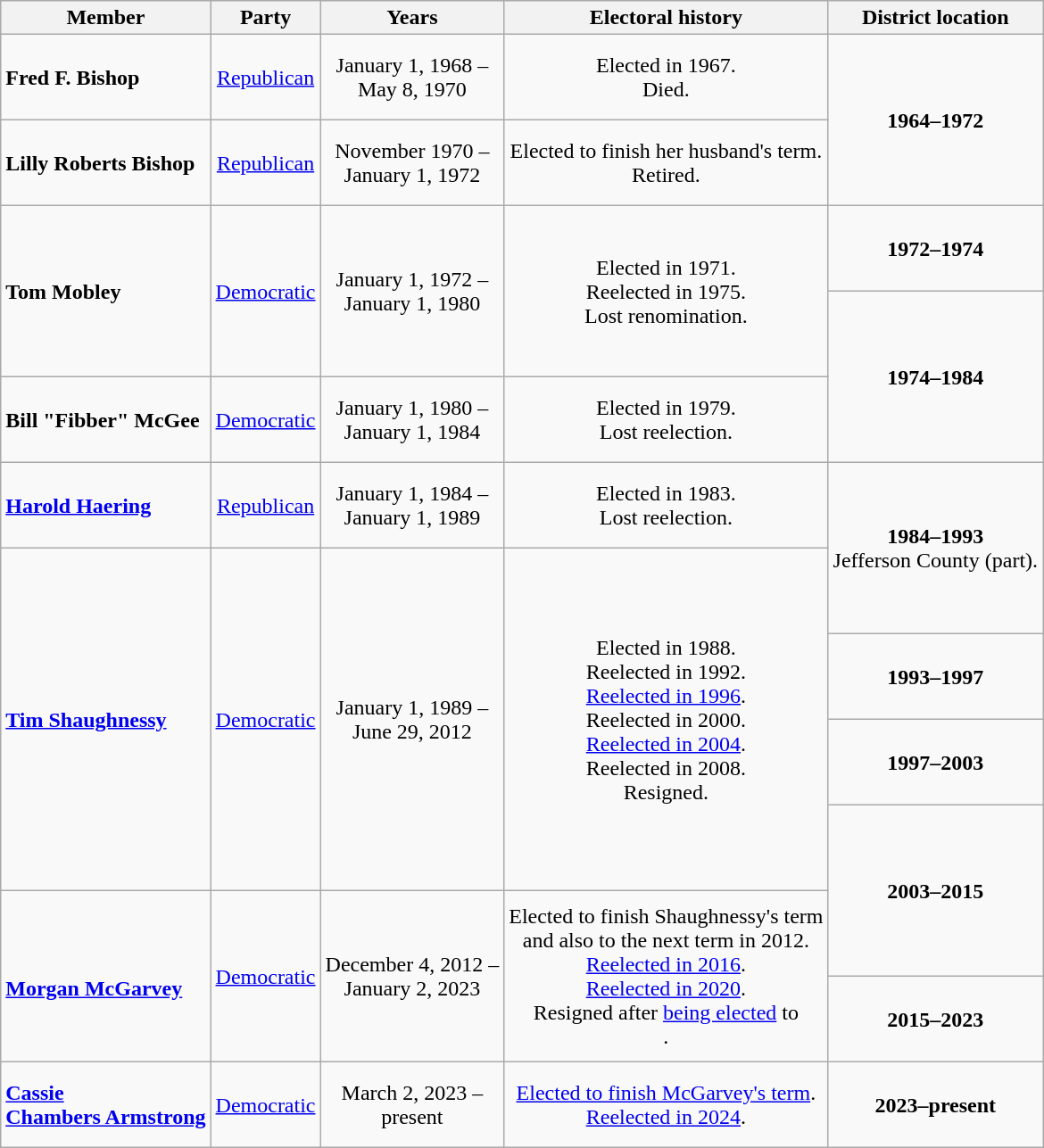<table class=wikitable style="text-align:center">
<tr>
<th>Member</th>
<th>Party</th>
<th>Years</th>
<th>Electoral history</th>
<th>District location</th>
</tr>
<tr style="height:4em">
<td align=left><strong>Fred F. Bishop</strong><br></td>
<td><a href='#'>Republican</a></td>
<td nowrap>January 1, 1968 –<br>May 8, 1970</td>
<td>Elected in 1967.<br>Died.</td>
<td rowspan=2><strong>1964–1972</strong><br></td>
</tr>
<tr style="height:4em">
<td align=left><strong>Lilly Roberts Bishop</strong><br></td>
<td><a href='#'>Republican</a></td>
<td nowrap>November 1970 –<br>January 1, 1972</td>
<td>Elected to finish her husband's term.<br>Retired.</td>
</tr>
<tr style="height:4em">
<td rowspan=2 align=left><strong>Tom Mobley</strong><br></td>
<td rowspan=2 ><a href='#'>Democratic</a></td>
<td rowspan=2 nowrap>January 1, 1972 –<br>January 1, 1980</td>
<td rowspan=2>Elected in 1971.<br>Reelected in 1975.<br>Lost renomination.</td>
<td><strong>1972–1974</strong><br></td>
</tr>
<tr style="height:4em">
<td rowspan=2><strong>1974–1984</strong><br></td>
</tr>
<tr style="height:4em">
<td align=left><strong>Bill "Fibber" McGee</strong><br></td>
<td><a href='#'>Democratic</a></td>
<td nowrap>January 1, 1980 –<br>January 1, 1984</td>
<td>Elected in 1979.<br>Lost reelection.</td>
</tr>
<tr style="height:4em">
<td align=left><strong><a href='#'>Harold Haering</a></strong><br></td>
<td><a href='#'>Republican</a></td>
<td nowrap>January 1, 1984 –<br>January 1, 1989</td>
<td>Elected in 1983.<br>Lost reelection.</td>
<td rowspan=2><strong>1984–1993</strong><br>Jefferson County (part).</td>
</tr>
<tr style="height:4em">
<td rowspan=4 align=left><strong><a href='#'>Tim Shaughnessy</a></strong><br></td>
<td rowspan=4 ><a href='#'>Democratic</a></td>
<td rowspan=4 nowrap>January 1, 1989 –<br>June 29, 2012</td>
<td rowspan=4>Elected in 1988.<br>Reelected in 1992.<br><a href='#'>Reelected in 1996</a>.<br>Reelected in 2000.<br><a href='#'>Reelected in 2004</a>.<br>Reelected in 2008.<br>Resigned.</td>
</tr>
<tr style="height:4em">
<td><strong>1993–1997</strong><br></td>
</tr>
<tr style="height:4em">
<td><strong>1997–2003</strong><br></td>
</tr>
<tr style="height:4em">
<td rowspan=2><strong>2003–2015</strong><br></td>
</tr>
<tr style="height:4em">
<td rowspan=2 align=left><br><strong><a href='#'>Morgan McGarvey</a></strong><br></td>
<td rowspan=2 ><a href='#'>Democratic</a></td>
<td rowspan=2 nowrap>December 4, 2012 –<br>January 2, 2023</td>
<td rowspan=2>Elected to finish Shaughnessy's term<br>and also to the next term in 2012.<br><a href='#'>Reelected in 2016</a>.<br><a href='#'>Reelected in 2020</a>.<br>Resigned after <a href='#'>being elected</a> to<br>.</td>
</tr>
<tr style="height:4em">
<td><strong>2015–2023</strong><br></td>
</tr>
<tr style="height:4em">
<td align=left><strong><a href='#'>Cassie<br>Chambers Armstrong</a></strong><br></td>
<td><a href='#'>Democratic</a></td>
<td nowrap>March 2, 2023 –<br>present</td>
<td><a href='#'>Elected to finish McGarvey's term</a>.<br><a href='#'>Reelected in 2024</a>.</td>
<td><strong>2023–present</strong><br></td>
</tr>
</table>
